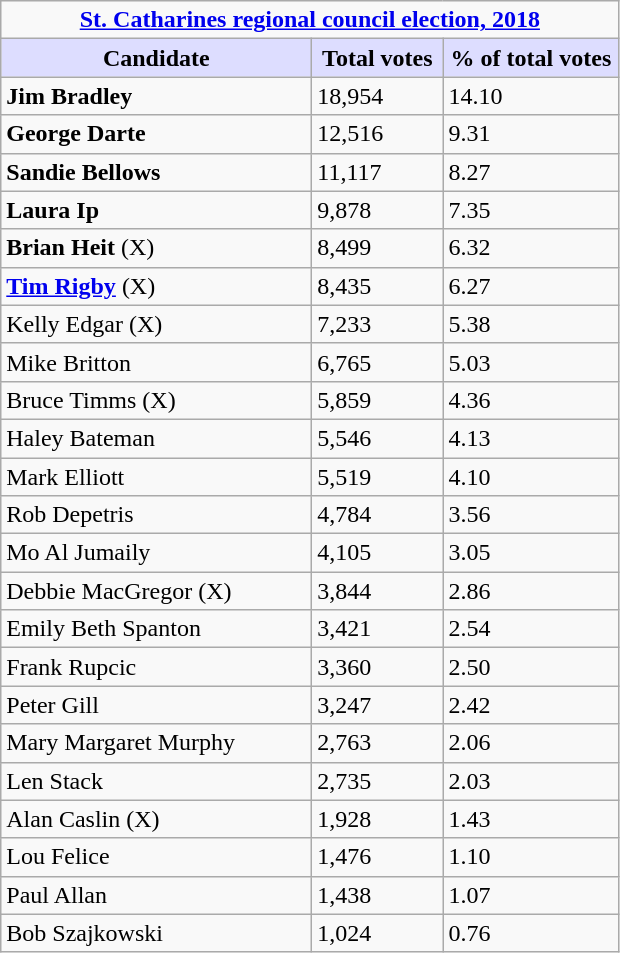<table class="wikitable sortable">
<tr>
<td colspan="3" style="text-align:center;"><strong><a href='#'>St. Catharines regional council election, 2018</a></strong></td>
</tr>
<tr>
<th style="background:#ddf; width:200px;">Candidate</th>
<th style="background:#ddf; width:80px;">Total votes</th>
<th style="background:#ddf; width:110px;">% of total votes</th>
</tr>
<tr>
<td><strong>Jim Bradley</strong></td>
<td>18,954</td>
<td>14.10</td>
</tr>
<tr>
<td><strong>George Darte</strong></td>
<td>12,516</td>
<td>9.31</td>
</tr>
<tr>
<td><strong>Sandie Bellows</strong></td>
<td>11,117</td>
<td>8.27</td>
</tr>
<tr>
<td><strong>Laura Ip</strong></td>
<td>9,878</td>
<td>7.35</td>
</tr>
<tr>
<td><strong>Brian Heit</strong> (X)</td>
<td>8,499</td>
<td>6.32</td>
</tr>
<tr>
<td><strong><a href='#'>Tim Rigby</a></strong> (X)</td>
<td>8,435</td>
<td>6.27</td>
</tr>
<tr>
<td>Kelly Edgar (X)</td>
<td>7,233</td>
<td>5.38</td>
</tr>
<tr>
<td>Mike Britton</td>
<td>6,765</td>
<td>5.03</td>
</tr>
<tr>
<td>Bruce Timms (X)</td>
<td>5,859</td>
<td>4.36</td>
</tr>
<tr>
<td>Haley Bateman</td>
<td>5,546</td>
<td>4.13</td>
</tr>
<tr>
<td>Mark Elliott</td>
<td>5,519</td>
<td>4.10</td>
</tr>
<tr>
<td>Rob Depetris</td>
<td>4,784</td>
<td>3.56</td>
</tr>
<tr>
<td>Mo Al Jumaily</td>
<td>4,105</td>
<td>3.05</td>
</tr>
<tr>
<td>Debbie MacGregor (X)</td>
<td>3,844</td>
<td>2.86</td>
</tr>
<tr>
<td>Emily Beth Spanton</td>
<td>3,421</td>
<td>2.54</td>
</tr>
<tr>
<td>Frank Rupcic</td>
<td>3,360</td>
<td>2.50</td>
</tr>
<tr>
<td>Peter Gill</td>
<td>3,247</td>
<td>2.42</td>
</tr>
<tr>
<td>Mary Margaret Murphy</td>
<td>2,763</td>
<td>2.06</td>
</tr>
<tr>
<td>Len Stack</td>
<td>2,735</td>
<td>2.03</td>
</tr>
<tr>
<td>Alan Caslin (X)</td>
<td>1,928</td>
<td>1.43</td>
</tr>
<tr>
<td>Lou Felice</td>
<td>1,476</td>
<td>1.10</td>
</tr>
<tr>
<td>Paul Allan</td>
<td>1,438</td>
<td>1.07</td>
</tr>
<tr>
<td>Bob Szajkowski</td>
<td>1,024</td>
<td>0.76</td>
</tr>
</table>
